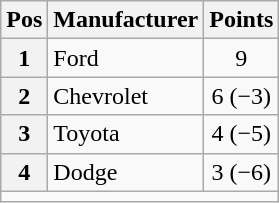<table class="wikitable">
<tr>
<th scope="col">Pos</th>
<th scope="col">Manufacturer</th>
<th scope="col">Points</th>
</tr>
<tr>
<th scope="row">1</th>
<td>Ford</td>
<td style="text-align:center;">9</td>
</tr>
<tr>
<th scope="row">2</th>
<td>Chevrolet</td>
<td style="text-align:center;">6 (−3)</td>
</tr>
<tr>
<th scope="row">3</th>
<td>Toyota</td>
<td style="text-align:center;">4 (−5)</td>
</tr>
<tr>
<th scope="row">4</th>
<td>Dodge</td>
<td style="text-align:center;">3 (−6)</td>
</tr>
<tr class="sortbottom">
<td colspan="9"></td>
</tr>
</table>
